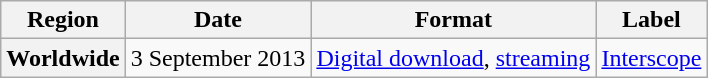<table class="wikitable plainrowheaders">
<tr>
<th scope="col">Region</th>
<th scope="col">Date</th>
<th scope="col">Format</th>
<th scope="col">Label</th>
</tr>
<tr>
<th>Worldwide</th>
<td>3 September 2013</td>
<td><a href='#'>Digital download</a>, <a href='#'>streaming</a></td>
<td><a href='#'>Interscope</a></td>
</tr>
</table>
